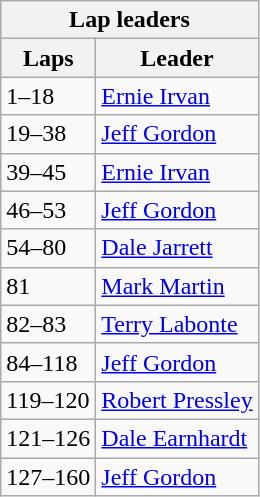<table class="wikitable">
<tr>
<th colspan=2>Lap leaders</th>
</tr>
<tr>
<th>Laps</th>
<th>Leader</th>
</tr>
<tr>
<td>1–18</td>
<td><a href='#'>Ernie Irvan</a></td>
</tr>
<tr>
<td>19–38</td>
<td><a href='#'>Jeff Gordon</a></td>
</tr>
<tr>
<td>39–45</td>
<td><a href='#'>Ernie Irvan</a></td>
</tr>
<tr>
<td>46–53</td>
<td><a href='#'>Jeff Gordon</a></td>
</tr>
<tr>
<td>54–80</td>
<td><a href='#'>Dale Jarrett</a></td>
</tr>
<tr>
<td>81</td>
<td><a href='#'>Mark Martin</a></td>
</tr>
<tr>
<td>82–83</td>
<td><a href='#'>Terry Labonte</a></td>
</tr>
<tr>
<td>84–118</td>
<td><a href='#'>Jeff Gordon</a></td>
</tr>
<tr>
<td>119–120</td>
<td><a href='#'>Robert Pressley</a></td>
</tr>
<tr>
<td>121–126</td>
<td><a href='#'>Dale Earnhardt</a></td>
</tr>
<tr>
<td>127–160</td>
<td><a href='#'>Jeff Gordon</a></td>
</tr>
</table>
